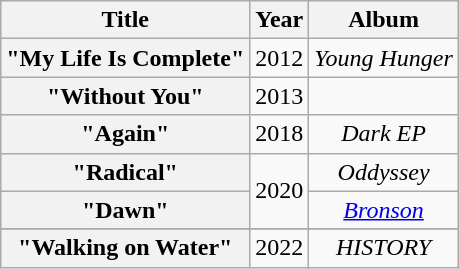<table class="wikitable plainrowheaders" style="text-align:center;">
<tr>
<th>Title</th>
<th>Year</th>
<th>Album</th>
</tr>
<tr>
<th scope="row">"My Life Is Complete"<br></th>
<td>2012</td>
<td><em>Young Hunger</em></td>
</tr>
<tr>
<th scope="row">"Without You"<br></th>
<td>2013</td>
<td></td>
</tr>
<tr>
<th scope="row">"Again"<br></th>
<td>2018</td>
<td><em>Dark EP</em></td>
</tr>
<tr>
<th scope="row">"Radical"<br></th>
<td rowspan="2">2020</td>
<td><em>Oddyssey</em></td>
</tr>
<tr>
<th scope="row">"Dawn"<br></th>
<td><em><a href='#'>Bronson</a></em></td>
</tr>
<tr>
</tr>
<tr>
<th scope="row">"Walking on Water" <br></th>
<td>2022</td>
<td><em>HISTORY</em></td>
</tr>
</table>
